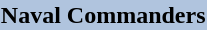<table style="float: right; margin-right: 1em">
<tr>
<th style="background:#b0c4de;">Naval Commanders</th>
</tr>
<tr>
<td></td>
</tr>
</table>
